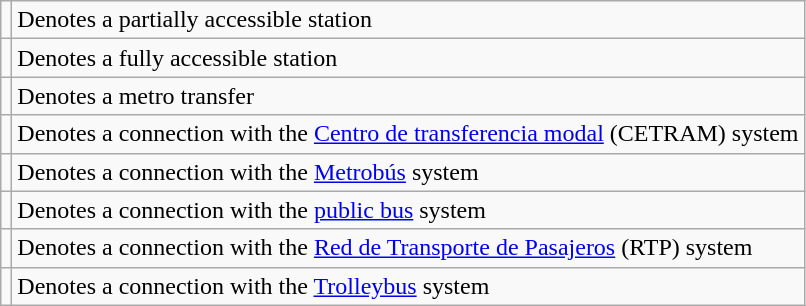<table class="wikitable">
<tr>
<td> </td>
<td>Denotes a partially accessible station</td>
</tr>
<tr>
<td> </td>
<td>Denotes a fully accessible station</td>
</tr>
<tr>
<td></td>
<td>Denotes a metro transfer</td>
</tr>
<tr>
<td></td>
<td>Denotes a connection with the <a href='#'>Centro de transferencia modal</a> (CETRAM) system</td>
</tr>
<tr>
<td></td>
<td>Denotes a connection with the <a href='#'>Metrobús</a> system</td>
</tr>
<tr>
<td></td>
<td>Denotes a connection with the <a href='#'>public bus</a> system</td>
</tr>
<tr>
<td></td>
<td>Denotes a connection with the <a href='#'>Red de Transporte de Pasajeros</a> (RTP) system</td>
</tr>
<tr>
<td></td>
<td>Denotes a connection with the <a href='#'>Trolleybus</a> system</td>
</tr>
</table>
